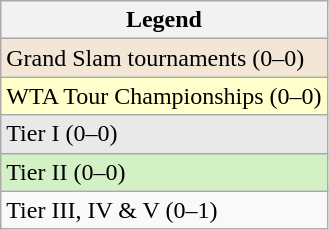<table class="wikitable sortable mw-collapsible mw-collapsed">
<tr>
<th>Legend</th>
</tr>
<tr>
<td style="background:#f3e6d7;">Grand Slam tournaments (0–0)</td>
</tr>
<tr>
<td style="background:#ffc;">WTA Tour Championships (0–0)</td>
</tr>
<tr>
<td style="background:#e9e9e9;">Tier I (0–0)</td>
</tr>
<tr>
<td style="background:#d4f1c5;">Tier II (0–0)</td>
</tr>
<tr>
<td>Tier III, IV & V (0–1)</td>
</tr>
</table>
